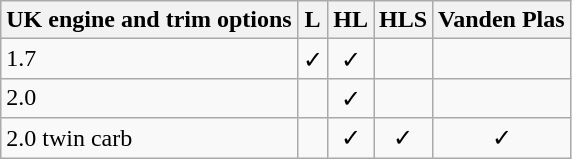<table class="wikitable" style="text-align:left">
<tr>
<th>UK engine and trim options</th>
<th>L</th>
<th>HL</th>
<th>HLS</th>
<th>Vanden Plas</th>
</tr>
<tr>
<td>1.7</td>
<td align="center">✓</td>
<td align="center">✓</td>
<td align="center"></td>
<td align="center"></td>
</tr>
<tr>
<td>2.0</td>
<td align="center"></td>
<td align="center">✓</td>
<td align="center"></td>
<td align="center"></td>
</tr>
<tr>
<td>2.0 twin carb</td>
<td align="center"></td>
<td align="center">✓</td>
<td align="center">✓</td>
<td align="center">✓</td>
</tr>
</table>
